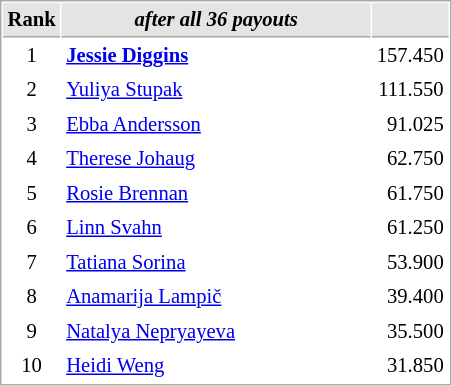<table cellspacing="1" cellpadding="3" style="border:1px solid #AAAAAA;font-size:86%">
<tr style="background-color: #E4E4E4;">
<th style="border-bottom:1px solid #AAAAAA" width=10>Rank</th>
<th style="border-bottom:1px solid #AAAAAA" width=200><em>after all 36 payouts</em></th>
<th style="border-bottom:1px solid #AAAAAA" width=20 align=right></th>
</tr>
<tr>
<td align=center>1</td>
<td> <strong><a href='#'>Jessie Diggins</a></strong></td>
<td align=right>157.450</td>
</tr>
<tr>
<td align=center>2</td>
<td> <a href='#'>Yuliya Stupak</a></td>
<td align=right>111.550</td>
</tr>
<tr>
<td align=center>3</td>
<td> <a href='#'>Ebba Andersson</a></td>
<td align=right>91.025</td>
</tr>
<tr>
<td align=center>4</td>
<td> <a href='#'>Therese Johaug</a></td>
<td align=right>62.750</td>
</tr>
<tr>
<td align=center>5</td>
<td> <a href='#'>Rosie Brennan</a></td>
<td align=right>61.750</td>
</tr>
<tr>
<td align=center>6</td>
<td> <a href='#'>Linn Svahn</a></td>
<td align=right>61.250</td>
</tr>
<tr>
<td align=center>7</td>
<td> <a href='#'>Tatiana Sorina</a></td>
<td align=right>53.900</td>
</tr>
<tr>
<td align=center>8</td>
<td> <a href='#'>Anamarija Lampič</a></td>
<td align=right>39.400</td>
</tr>
<tr>
<td align=center>9</td>
<td> <a href='#'>Natalya Nepryayeva</a></td>
<td align=right>35.500</td>
</tr>
<tr>
<td align=center>10</td>
<td> <a href='#'>Heidi Weng</a></td>
<td align=right>31.850</td>
</tr>
</table>
